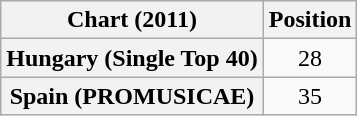<table class="wikitable plainrowheaders" style="text-align:center">
<tr>
<th scope="col">Chart (2011)</th>
<th scope="col">Position</th>
</tr>
<tr>
<th scope="row">Hungary (Single Top 40)</th>
<td>28</td>
</tr>
<tr>
<th scope="row">Spain (PROMUSICAE)</th>
<td>35</td>
</tr>
</table>
